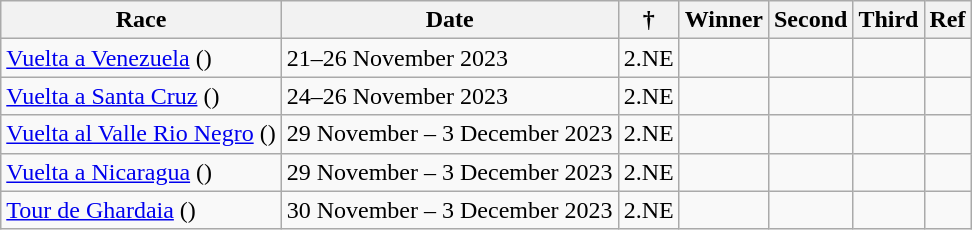<table class="wikitable sortable">
<tr>
<th>Race</th>
<th>Date</th>
<th> †</th>
<th>Winner</th>
<th>Second</th>
<th>Third</th>
<th>Ref</th>
</tr>
<tr>
<td> <a href='#'>Vuelta a Venezuela</a> ()</td>
<td>21–26 November 2023</td>
<td>2.NE</td>
<td></td>
<td></td>
<td></td>
<td align=center></td>
</tr>
<tr>
<td> <a href='#'>Vuelta a Santa Cruz</a> ()</td>
<td>24–26 November 2023</td>
<td>2.NE</td>
<td></td>
<td></td>
<td></td>
<td align=center></td>
</tr>
<tr>
<td> <a href='#'>Vuelta al Valle Rio Negro</a> ()</td>
<td>29 November – 3 December 2023</td>
<td>2.NE</td>
<td></td>
<td></td>
<td></td>
<td align=center></td>
</tr>
<tr>
<td> <a href='#'>Vuelta a Nicaragua</a> ()</td>
<td>29 November – 3 December 2023</td>
<td>2.NE</td>
<td></td>
<td></td>
<td></td>
<td align=center></td>
</tr>
<tr>
<td> <a href='#'>Tour de Ghardaia</a> ()</td>
<td>30 November – 3 December 2023</td>
<td>2.NE</td>
<td></td>
<td></td>
<td></td>
<td align=center></td>
</tr>
</table>
